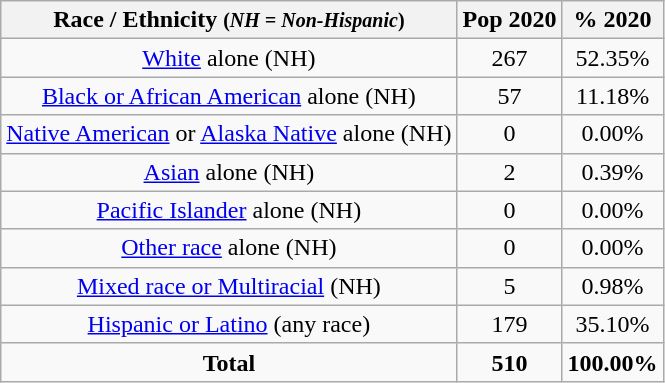<table class="wikitable" style="text-align:center;">
<tr>
<th>Race / Ethnicity <small>(<em>NH = Non-Hispanic</em>)</small></th>
<th>Pop 2020</th>
<th>% 2020</th>
</tr>
<tr>
<td><a href='#'>White</a> alone (NH)</td>
<td>267</td>
<td>52.35%</td>
</tr>
<tr>
<td><a href='#'>Black or African American</a> alone (NH)</td>
<td>57</td>
<td>11.18%</td>
</tr>
<tr>
<td><a href='#'>Native American</a> or <a href='#'>Alaska Native</a> alone (NH)</td>
<td>0</td>
<td>0.00%</td>
</tr>
<tr>
<td><a href='#'>Asian</a> alone (NH)</td>
<td>2</td>
<td>0.39%</td>
</tr>
<tr>
<td><a href='#'>Pacific Islander</a> alone (NH)</td>
<td>0</td>
<td>0.00%</td>
</tr>
<tr>
<td><a href='#'>Other race</a> alone (NH)</td>
<td>0</td>
<td>0.00%</td>
</tr>
<tr>
<td><a href='#'>Mixed race or Multiracial</a> (NH)</td>
<td>5</td>
<td>0.98%</td>
</tr>
<tr>
<td><a href='#'>Hispanic or Latino</a> (any race)</td>
<td>179</td>
<td>35.10%</td>
</tr>
<tr>
<td><strong>Total</strong></td>
<td><strong>510</strong></td>
<td><strong>100.00%</strong></td>
</tr>
</table>
